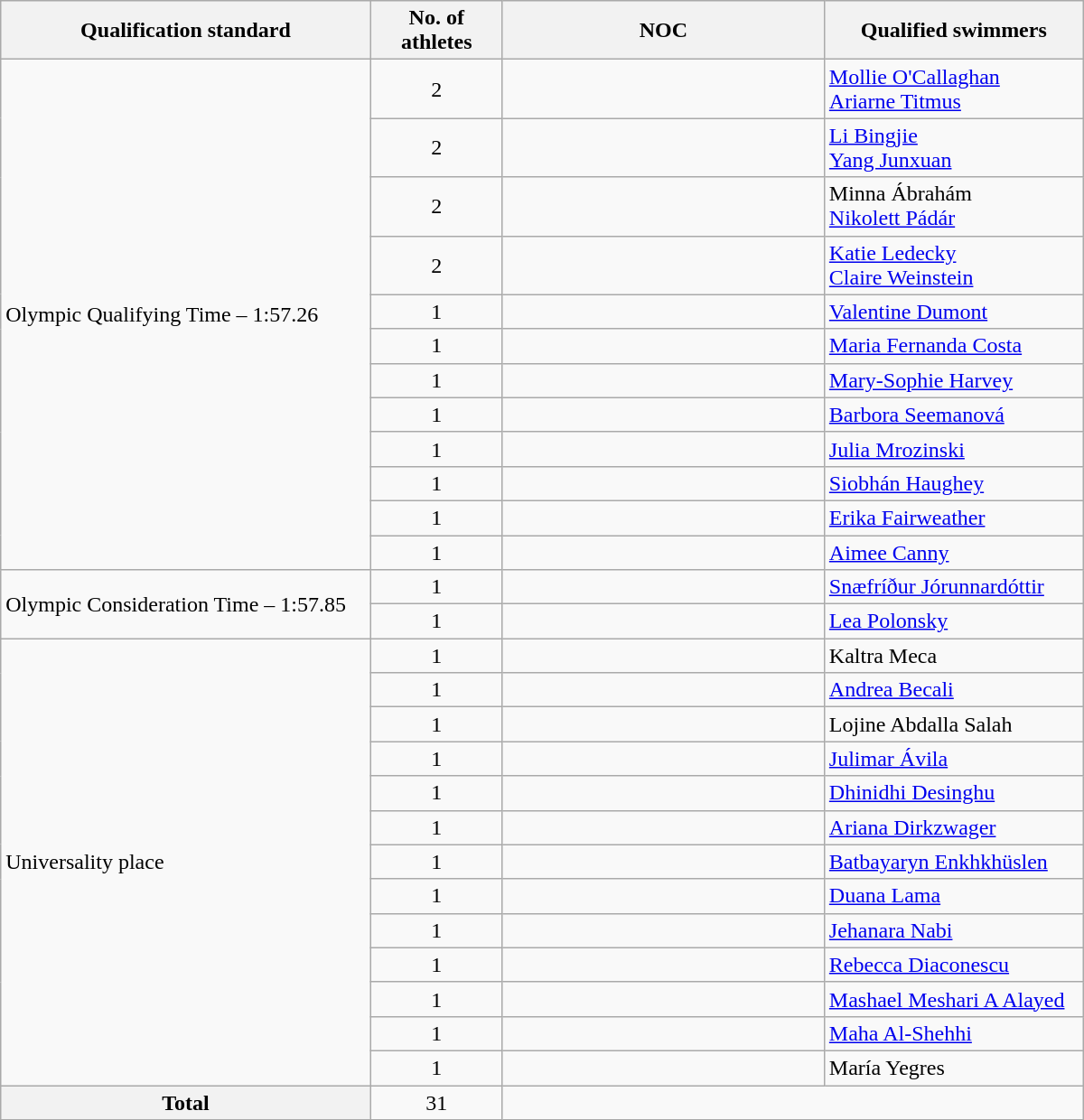<table class=wikitable style="text-align:left" width=800>
<tr>
<th scope="col">Qualification standard</th>
<th scope="col" width =90>No. of athletes</th>
<th scope="col" width =230>NOC</th>
<th scope="col">Qualified swimmers</th>
</tr>
<tr>
<td rowspan=12>Olympic Qualifying Time – 1:57.26</td>
<td align=center>2</td>
<td></td>
<td><a href='#'>Mollie O'Callaghan</a><br><a href='#'>Ariarne Titmus</a></td>
</tr>
<tr>
<td align=center>2</td>
<td></td>
<td><a href='#'>Li Bingjie</a><br><a href='#'>Yang Junxuan</a></td>
</tr>
<tr>
<td align=center>2</td>
<td></td>
<td>Minna Ábrahám<br><a href='#'>Nikolett Pádár</a></td>
</tr>
<tr>
<td align=center>2</td>
<td></td>
<td><a href='#'>Katie Ledecky</a><br><a href='#'>Claire Weinstein</a></td>
</tr>
<tr>
<td align=center>1</td>
<td></td>
<td><a href='#'>Valentine Dumont</a></td>
</tr>
<tr>
<td align=center>1</td>
<td></td>
<td><a href='#'>Maria Fernanda Costa</a></td>
</tr>
<tr>
<td align=center>1</td>
<td></td>
<td><a href='#'>Mary-Sophie Harvey</a></td>
</tr>
<tr>
<td align=center>1</td>
<td></td>
<td><a href='#'>Barbora Seemanová</a></td>
</tr>
<tr>
<td align=center>1</td>
<td></td>
<td><a href='#'>Julia Mrozinski</a></td>
</tr>
<tr>
<td align=center>1</td>
<td></td>
<td><a href='#'>Siobhán Haughey</a></td>
</tr>
<tr>
<td align=center>1</td>
<td></td>
<td><a href='#'>Erika Fairweather</a></td>
</tr>
<tr>
<td align=center>1</td>
<td></td>
<td><a href='#'>Aimee Canny</a></td>
</tr>
<tr>
<td rowspan=2>Olympic Consideration Time – 1:57.85</td>
<td align=center>1</td>
<td></td>
<td><a href='#'>Snæfríður Jórunnardóttir</a></td>
</tr>
<tr>
<td align=center>1</td>
<td></td>
<td><a href='#'>Lea Polonsky</a></td>
</tr>
<tr>
<td rowspan=13>Universality place</td>
<td align=center>1</td>
<td></td>
<td>Kaltra Meca</td>
</tr>
<tr>
<td align=center>1</td>
<td></td>
<td><a href='#'>Andrea Becali</a></td>
</tr>
<tr>
<td align=center>1</td>
<td></td>
<td>Lojine Abdalla Salah</td>
</tr>
<tr>
<td align=center>1</td>
<td></td>
<td><a href='#'>Julimar Ávila</a></td>
</tr>
<tr>
<td align=center>1</td>
<td></td>
<td><a href='#'>Dhinidhi Desinghu</a></td>
</tr>
<tr>
<td align=center>1</td>
<td></td>
<td><a href='#'>Ariana Dirkzwager</a></td>
</tr>
<tr>
<td align=center>1</td>
<td></td>
<td><a href='#'>Batbayaryn Enkhkhüslen</a></td>
</tr>
<tr>
<td align=center>1</td>
<td></td>
<td><a href='#'>Duana Lama</a></td>
</tr>
<tr>
<td align=center>1</td>
<td></td>
<td><a href='#'>Jehanara Nabi</a></td>
</tr>
<tr>
<td align=center>1</td>
<td></td>
<td><a href='#'>Rebecca Diaconescu</a></td>
</tr>
<tr>
<td align=center>1</td>
<td></td>
<td><a href='#'>Mashael Meshari A Alayed</a></td>
</tr>
<tr>
<td align=center>1</td>
<td></td>
<td><a href='#'>Maha Al-Shehhi</a></td>
</tr>
<tr>
<td align=center>1</td>
<td></td>
<td>María Yegres</td>
</tr>
<tr>
<th scope="row">Total</th>
<td align=center>31</td>
<td colspan=2></td>
</tr>
</table>
